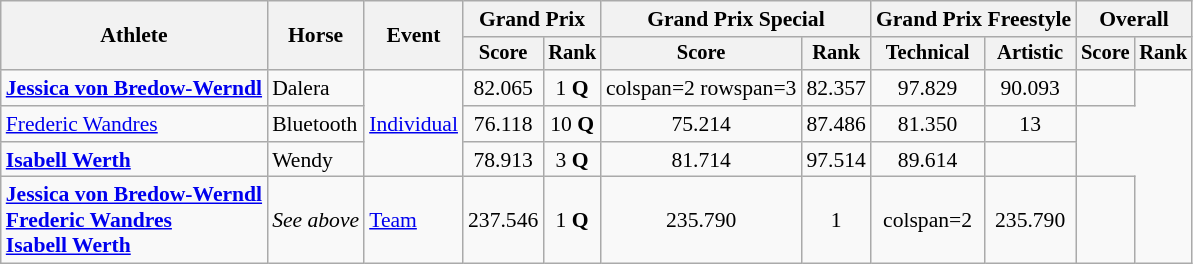<table class=wikitable style="font-size:90%; text-align:center;">
<tr>
<th rowspan=2>Athlete</th>
<th rowspan=2>Horse</th>
<th rowspan=2>Event</th>
<th colspan=2>Grand Prix</th>
<th colspan=2>Grand Prix Special</th>
<th colspan=2>Grand Prix Freestyle</th>
<th colspan=2>Overall</th>
</tr>
<tr style=font-size:95%>
<th>Score</th>
<th>Rank</th>
<th>Score</th>
<th>Rank</th>
<th>Technical</th>
<th>Artistic</th>
<th>Score</th>
<th>Rank</th>
</tr>
<tr>
<td align=left><strong><a href='#'>Jessica von Bredow-Werndl</a></strong></td>
<td align=left>Dalera</td>
<td rowspan=3 align=left><a href='#'>Individual</a></td>
<td>82.065</td>
<td>1 <strong>Q</strong></td>
<td>colspan=2 rowspan=3 </td>
<td>82.357</td>
<td>97.829</td>
<td>90.093</td>
<td></td>
</tr>
<tr>
<td align=left><a href='#'>Frederic Wandres</a></td>
<td align=left>Bluetooth</td>
<td>76.118</td>
<td>10 <strong>Q</strong></td>
<td>75.214</td>
<td>87.486</td>
<td>81.350</td>
<td>13</td>
</tr>
<tr>
<td align=left><strong><a href='#'>Isabell Werth</a></strong></td>
<td align=left>Wendy</td>
<td>78.913</td>
<td>3 <strong>Q</strong></td>
<td>81.714</td>
<td>97.514</td>
<td>89.614</td>
<td></td>
</tr>
<tr>
<td align=left><strong><a href='#'>Jessica von Bredow-Werndl</a><br><a href='#'>Frederic Wandres</a><br><a href='#'>Isabell Werth</a></strong></td>
<td align=left><em>See above</em></td>
<td align=left><a href='#'>Team</a></td>
<td>237.546</td>
<td>1 <strong>Q</strong></td>
<td>235.790</td>
<td>1</td>
<td>colspan=2 </td>
<td>235.790</td>
<td></td>
</tr>
</table>
